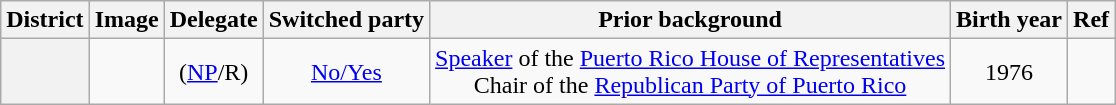<table class="sortable wikitable" style="text-align:center">
<tr>
<th>District</th>
<th>Image</th>
<th>Delegate</th>
<th>Switched party</th>
<th>Prior background</th>
<th>Birth year</th>
<th>Ref</th>
</tr>
<tr>
<th></th>
<td></td>
<td> (<a href='#'>NP</a>/R)</td>
<td><a href='#'>No/Yes</a><br></td>
<td><a href='#'>Speaker</a> of the <a href='#'>Puerto Rico House of Representatives</a><br>Chair of the <a href='#'>Republican Party of Puerto Rico</a></td>
<td>1976</td>
<td></td>
</tr>
</table>
